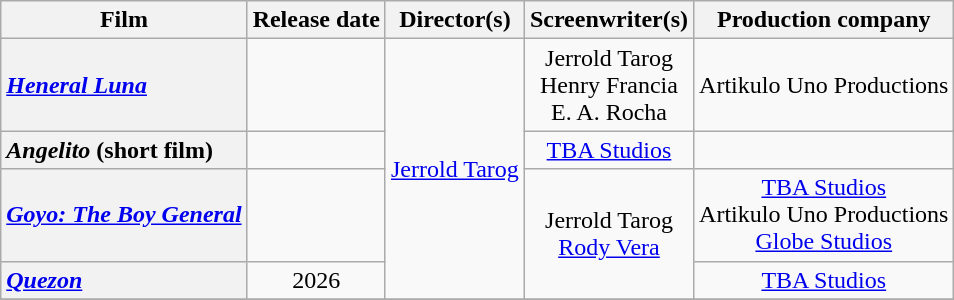<table class="wikitable sortable plainrowheaders" style="text-align:center;">
<tr>
<th scope="col">Film</th>
<th scope="col">Release date</th>
<th scope="col">Director(s)</th>
<th scope="col">Screenwriter(s)</th>
<th scope="col">Production company</th>
</tr>
<tr>
<th scope="row" style="text-align:left"><em><a href='#'>Heneral Luna</a></em></th>
<td style="text-align:center"></td>
<td rowspan=4><a href='#'>Jerrold Tarog</a></td>
<td>Jerrold Tarog<br>Henry Francia<br>E. A. Rocha</td>
<td>Artikulo Uno Productions</td>
</tr>
<tr>
<th scope="row" style="text-align:left"><em>Angelito</em> (short film)</th>
<td style="text-align:center"></td>
<td><a href='#'>TBA Studios</a></td>
<td></td>
</tr>
<tr>
<th scope="row" style="text-align:left"><em><a href='#'>Goyo: The Boy General</a></em></th>
<td style="text-align:center"></td>
<td rowspan=2>Jerrold Tarog<br><a href='#'>Rody Vera</a></td>
<td><a href='#'>TBA Studios</a><br>Artikulo Uno Productions<br><a href='#'>Globe Studios</a></td>
</tr>
<tr>
<th scope="row" style="text-align:left"><em><a href='#'>Quezon</a></em></th>
<td style="text-align:center">2026</td>
<td><a href='#'>TBA Studios</a></td>
</tr>
<tr>
</tr>
</table>
